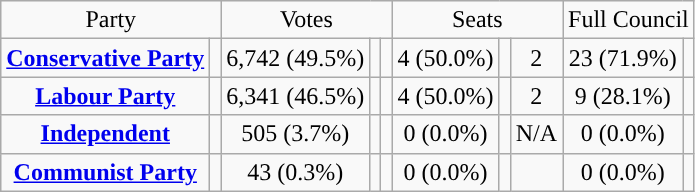<table class=wikitable style="text-align:center;">
<tr>
<td colspan=2>Party</td>
<td colspan=3>Votes</td>
<td colspan=3>Seats</td>
<td colspan=3>Full Council</td>
</tr>
<tr>
<td><strong><a href='#'>Conservative Party</a></strong></td>
<td style="background:"></td>
<td>6,742 (49.5%)</td>
<td></td>
<td></td>
<td>4 (50.0%)</td>
<td></td>
<td> 2</td>
<td>23 (71.9%)</td>
<td></td>
</tr>
<tr>
<td><strong><a href='#'>Labour Party</a></strong></td>
<td style="background:"></td>
<td>6,341 (46.5%)</td>
<td></td>
<td></td>
<td>4 (50.0%)</td>
<td></td>
<td> 2</td>
<td>9 (28.1%)</td>
<td></td>
</tr>
<tr>
<td><strong><a href='#'>Independent</a></strong></td>
<td style="background:"></td>
<td>505 (3.7%)</td>
<td></td>
<td></td>
<td>0 (0.0%)</td>
<td></td>
<td>N/A</td>
<td>0 (0.0%)</td>
<td></td>
</tr>
<tr>
<td><strong><a href='#'>Communist Party</a></strong></td>
<td style="background:"></td>
<td>43 (0.3%)</td>
<td></td>
<td></td>
<td>0 (0.0%)</td>
<td></td>
<td></td>
<td>0 (0.0%)</td>
<td></td>
</tr>
</table>
